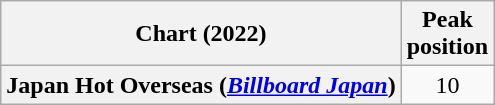<table class="wikitable plainrowheaders" style="text-align:center">
<tr>
<th scope="col">Chart (2022)</th>
<th scope="col">Peak<br>position</th>
</tr>
<tr>
<th scope="row">Japan Hot Overseas (<em><a href='#'>Billboard Japan</a></em>)</th>
<td>10</td>
</tr>
</table>
